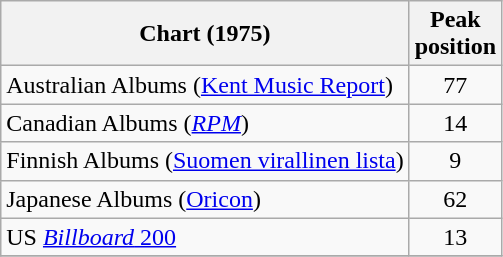<table class="wikitable sortable plainrowheaders" style="text-align:left;">
<tr>
<th scope="col">Chart (1975)</th>
<th scope="col">Peak<br> position</th>
</tr>
<tr>
<td>Australian Albums (<a href='#'>Kent Music Report</a>)</td>
<td align="center">77</td>
</tr>
<tr>
<td>Canadian Albums (<em><a href='#'>RPM</a></em>)</td>
<td align="center">14</td>
</tr>
<tr>
<td>Finnish Albums (<a href='#'>Suomen virallinen lista</a>)</td>
<td align="center">9</td>
</tr>
<tr>
<td>Japanese Albums (<a href='#'>Oricon</a>)</td>
<td align="center">62</td>
</tr>
<tr>
<td>US <a href='#'><em>Billboard</em> 200</a></td>
<td align="center">13</td>
</tr>
<tr>
</tr>
</table>
